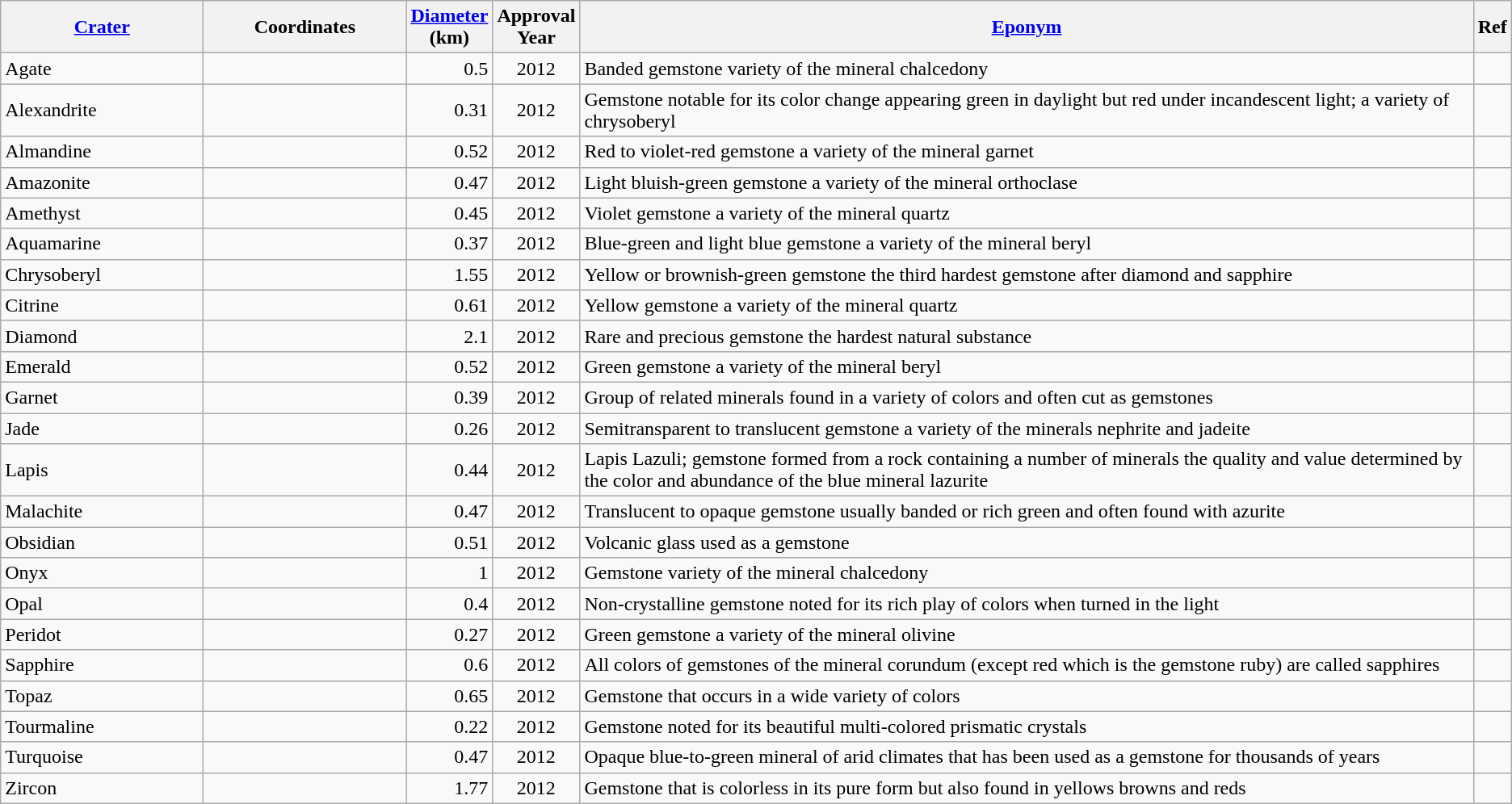<table class="wikitable sortable" style="min-width: 90%">
<tr>
<th style="width:10em"><a href='#'>Crater</a></th>
<th style="width:10em">Coordinates</th>
<th><a href='#'>Diameter</a><br>(km)</th>
<th>Approval<br>Year</th>
<th class="unsortable"><a href='#'>Eponym</a></th>
<th class="unsortable">Ref</th>
</tr>
<tr id="Agate">
<td>Agate</td>
<td></td>
<td align=right>0.5</td>
<td align=center>2012</td>
<td>Banded gemstone variety of the mineral chalcedony</td>
<td></td>
</tr>
<tr id="Alexandrite">
<td>Alexandrite</td>
<td></td>
<td align=right>0.31</td>
<td align=center>2012</td>
<td>Gemstone notable for its color change appearing green in daylight but red under incandescent light; a variety of chrysoberyl</td>
<td></td>
</tr>
<tr id="Almandine">
<td>Almandine</td>
<td></td>
<td align=right>0.52</td>
<td align=center>2012</td>
<td>Red to violet-red gemstone a variety of the mineral garnet</td>
<td></td>
</tr>
<tr id="Amazonite">
<td>Amazonite</td>
<td></td>
<td align=right>0.47</td>
<td align=center>2012</td>
<td>Light bluish-green gemstone a variety of the mineral orthoclase</td>
<td></td>
</tr>
<tr id="Amethyst">
<td>Amethyst</td>
<td></td>
<td align=right>0.45</td>
<td align=center>2012</td>
<td>Violet gemstone a variety of the mineral quartz</td>
<td></td>
</tr>
<tr id="Aquamarine">
<td>Aquamarine</td>
<td></td>
<td align=right>0.37</td>
<td align=center>2012</td>
<td>Blue-green and light blue gemstone a variety of the mineral beryl</td>
<td></td>
</tr>
<tr id="Chrysoberyl">
<td>Chrysoberyl</td>
<td></td>
<td align=right>1.55</td>
<td align=center>2012</td>
<td>Yellow or brownish-green gemstone the third hardest gemstone after diamond and sapphire</td>
<td></td>
</tr>
<tr id="Citrine">
<td>Citrine</td>
<td></td>
<td align=right>0.61</td>
<td align=center>2012</td>
<td>Yellow gemstone a variety of the mineral quartz</td>
<td></td>
</tr>
<tr id="Diamond">
<td>Diamond</td>
<td></td>
<td align=right>2.1</td>
<td align=center>2012</td>
<td>Rare and precious gemstone the hardest natural substance</td>
<td></td>
</tr>
<tr id="Emerald">
<td>Emerald</td>
<td></td>
<td align=right>0.52</td>
<td align=center>2012</td>
<td>Green gemstone a variety of the mineral beryl</td>
<td></td>
</tr>
<tr id="Garnet">
<td>Garnet</td>
<td></td>
<td align=right>0.39</td>
<td align=center>2012</td>
<td>Group of related minerals found in a variety of colors and often cut as gemstones</td>
<td></td>
</tr>
<tr id="Jade">
<td>Jade</td>
<td></td>
<td align=right>0.26</td>
<td align=center>2012</td>
<td>Semitransparent to translucent gemstone a variety of the minerals nephrite and jadeite</td>
<td></td>
</tr>
<tr id="Lapis">
<td>Lapis</td>
<td></td>
<td align=right>0.44</td>
<td align=center>2012</td>
<td>Lapis Lazuli; gemstone formed from a rock containing a number of minerals the quality and value determined by the color and abundance of the blue mineral lazurite</td>
<td></td>
</tr>
<tr id="Malachite">
<td>Malachite</td>
<td></td>
<td align=right>0.47</td>
<td align=center>2012</td>
<td>Translucent to opaque gemstone usually banded or rich green and often found with azurite</td>
<td></td>
</tr>
<tr id="Obsidian">
<td>Obsidian</td>
<td></td>
<td align=right>0.51</td>
<td align=center>2012</td>
<td>Volcanic glass used as a gemstone</td>
<td></td>
</tr>
<tr id="Onyx">
<td>Onyx</td>
<td></td>
<td align=right>1</td>
<td align=center>2012</td>
<td>Gemstone variety of the mineral chalcedony</td>
<td></td>
</tr>
<tr id="Opal">
<td>Opal</td>
<td></td>
<td align=right>0.4</td>
<td align=center>2012</td>
<td>Non-crystalline gemstone noted for its rich play of colors when turned in the light</td>
<td></td>
</tr>
<tr id="Peridot">
<td>Peridot</td>
<td></td>
<td align=right>0.27</td>
<td align=center>2012</td>
<td>Green gemstone a variety of the mineral olivine</td>
<td></td>
</tr>
<tr id="Sapphire">
<td>Sapphire</td>
<td></td>
<td align=right>0.6</td>
<td align=center>2012</td>
<td>All colors of gemstones of the mineral corundum (except red which is the gemstone ruby) are called sapphires</td>
<td></td>
</tr>
<tr id="Topaz">
<td>Topaz</td>
<td></td>
<td align=right>0.65</td>
<td align=center>2012</td>
<td>Gemstone that occurs in a wide variety of colors</td>
<td></td>
</tr>
<tr id="Tourmaline">
<td>Tourmaline</td>
<td></td>
<td align=right>0.22</td>
<td align=center>2012</td>
<td>Gemstone noted for its beautiful multi-colored prismatic crystals</td>
<td></td>
</tr>
<tr id="Turquoise">
<td>Turquoise</td>
<td></td>
<td align=right>0.47</td>
<td align=center>2012</td>
<td>Opaque blue-to-green mineral of arid climates that has been used as a gemstone for thousands of years</td>
<td></td>
</tr>
<tr id="Zircon">
<td>Zircon</td>
<td></td>
<td align=right>1.77</td>
<td align=center>2012</td>
<td>Gemstone that is colorless in its pure form but also found in yellows browns and reds</td>
<td></td>
</tr>
</table>
